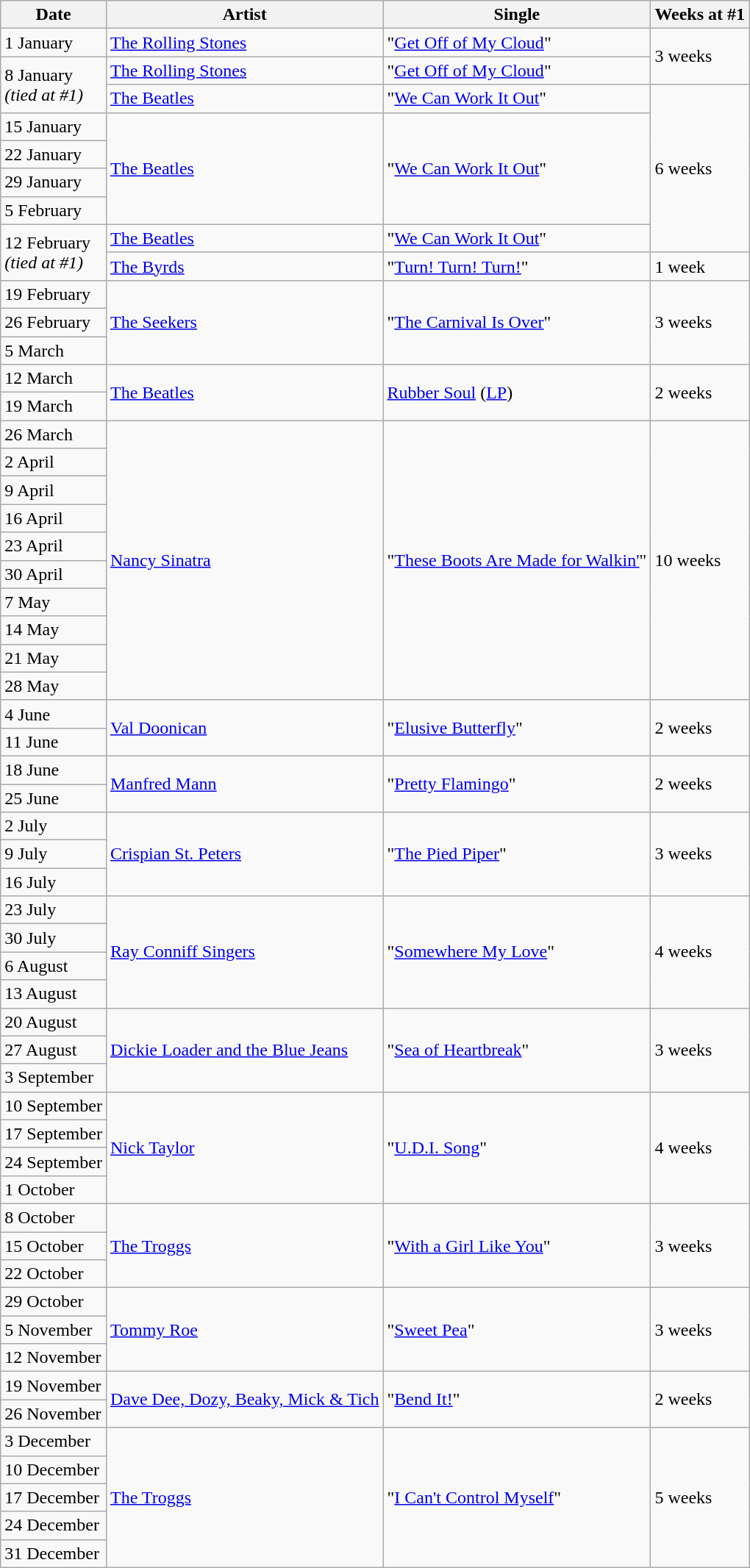<table class="wikitable">
<tr>
<th>Date</th>
<th>Artist</th>
<th>Single</th>
<th>Weeks at #1</th>
</tr>
<tr>
<td>1 January</td>
<td><a href='#'>The Rolling Stones</a></td>
<td>"<a href='#'>Get Off of My Cloud</a>"</td>
<td rowspan="2">3 weeks</td>
</tr>
<tr>
<td rowspan="2">8 January<br><em>(tied at #1)</em></td>
<td><a href='#'>The Rolling Stones</a></td>
<td>"<a href='#'>Get Off of My Cloud</a>"</td>
</tr>
<tr>
<td><a href='#'>The Beatles</a></td>
<td>"<a href='#'>We Can Work It Out</a>"</td>
<td rowspan="6">6 weeks</td>
</tr>
<tr>
<td>15 January</td>
<td rowspan="4"><a href='#'>The Beatles</a></td>
<td rowspan="4">"<a href='#'>We Can Work It Out</a>"</td>
</tr>
<tr>
<td>22 January</td>
</tr>
<tr>
<td>29 January</td>
</tr>
<tr>
<td>5 February</td>
</tr>
<tr>
<td rowspan="2">12 February<br><em>(tied at #1)</em></td>
<td><a href='#'>The Beatles</a></td>
<td>"<a href='#'>We Can Work It Out</a>"</td>
</tr>
<tr>
<td><a href='#'>The Byrds</a></td>
<td>"<a href='#'>Turn! Turn! Turn!</a>"</td>
<td>1 week</td>
</tr>
<tr>
<td>19 February</td>
<td rowspan="3"><a href='#'>The Seekers</a></td>
<td rowspan="3">"<a href='#'>The Carnival Is Over</a>"</td>
<td rowspan="3">3 weeks</td>
</tr>
<tr>
<td>26 February</td>
</tr>
<tr>
<td>5 March</td>
</tr>
<tr>
<td>12 March</td>
<td rowspan="2"><a href='#'>The Beatles</a></td>
<td rowspan="2"><a href='#'>Rubber Soul</a> (<a href='#'>LP</a>)</td>
<td rowspan="2">2 weeks</td>
</tr>
<tr>
<td>19 March</td>
</tr>
<tr>
<td>26 March</td>
<td rowspan="10"><a href='#'>Nancy Sinatra</a></td>
<td rowspan="10">"<a href='#'>These Boots Are Made for Walkin'</a>"</td>
<td rowspan="10">10 weeks</td>
</tr>
<tr>
<td>2 April</td>
</tr>
<tr>
<td>9 April</td>
</tr>
<tr>
<td>16 April</td>
</tr>
<tr>
<td>23 April</td>
</tr>
<tr>
<td>30 April</td>
</tr>
<tr>
<td>7 May</td>
</tr>
<tr>
<td>14 May</td>
</tr>
<tr>
<td>21 May</td>
</tr>
<tr>
<td>28 May</td>
</tr>
<tr>
<td>4 June</td>
<td rowspan="2"><a href='#'>Val Doonican</a></td>
<td rowspan="2">"<a href='#'>Elusive Butterfly</a>"</td>
<td rowspan="2">2 weeks</td>
</tr>
<tr>
<td>11 June</td>
</tr>
<tr>
<td>18 June</td>
<td rowspan="2"><a href='#'>Manfred Mann</a></td>
<td rowspan="2">"<a href='#'>Pretty Flamingo</a>"</td>
<td rowspan="2">2 weeks</td>
</tr>
<tr>
<td>25 June</td>
</tr>
<tr>
<td>2 July</td>
<td rowspan="3"><a href='#'>Crispian St. Peters</a></td>
<td rowspan="3">"<a href='#'>The Pied Piper</a>"</td>
<td rowspan="3">3 weeks</td>
</tr>
<tr>
<td>9 July</td>
</tr>
<tr>
<td>16 July</td>
</tr>
<tr>
<td>23 July</td>
<td rowspan="4"><a href='#'>Ray Conniff Singers</a></td>
<td rowspan="4">"<a href='#'>Somewhere My Love</a>"</td>
<td rowspan="4">4 weeks</td>
</tr>
<tr>
<td>30 July</td>
</tr>
<tr>
<td>6 August</td>
</tr>
<tr>
<td>13 August</td>
</tr>
<tr>
<td>20 August</td>
<td rowspan="3"><a href='#'>Dickie Loader and the Blue Jeans</a></td>
<td rowspan="3">"<a href='#'>Sea of Heartbreak</a>"</td>
<td rowspan="3">3 weeks</td>
</tr>
<tr>
<td>27 August</td>
</tr>
<tr>
<td>3 September</td>
</tr>
<tr>
<td>10 September</td>
<td rowspan="4"><a href='#'>Nick Taylor</a></td>
<td rowspan="4">"<a href='#'>U.D.I. Song</a>"</td>
<td rowspan="4">4 weeks</td>
</tr>
<tr>
<td>17 September</td>
</tr>
<tr>
<td>24 September</td>
</tr>
<tr>
<td>1 October</td>
</tr>
<tr>
<td>8 October</td>
<td rowspan="3"><a href='#'>The Troggs</a></td>
<td rowspan="3">"<a href='#'>With a Girl Like You</a>"</td>
<td rowspan="3">3 weeks</td>
</tr>
<tr>
<td>15 October</td>
</tr>
<tr>
<td>22 October</td>
</tr>
<tr>
<td>29 October</td>
<td rowspan="3"><a href='#'>Tommy Roe</a></td>
<td rowspan="3">"<a href='#'>Sweet Pea</a>"</td>
<td rowspan="3">3 weeks</td>
</tr>
<tr>
<td>5 November</td>
</tr>
<tr>
<td>12 November</td>
</tr>
<tr>
<td>19 November</td>
<td rowspan="2"><a href='#'>Dave Dee, Dozy, Beaky, Mick & Tich</a></td>
<td rowspan="2">"<a href='#'>Bend It!</a>"</td>
<td rowspan="2">2 weeks</td>
</tr>
<tr>
<td>26 November</td>
</tr>
<tr>
<td>3 December</td>
<td rowspan="5"><a href='#'>The Troggs</a></td>
<td rowspan="5">"<a href='#'>I Can't Control Myself</a>"</td>
<td rowspan="5">5 weeks</td>
</tr>
<tr>
<td>10 December</td>
</tr>
<tr>
<td>17 December</td>
</tr>
<tr>
<td>24 December</td>
</tr>
<tr>
<td>31 December</td>
</tr>
</table>
